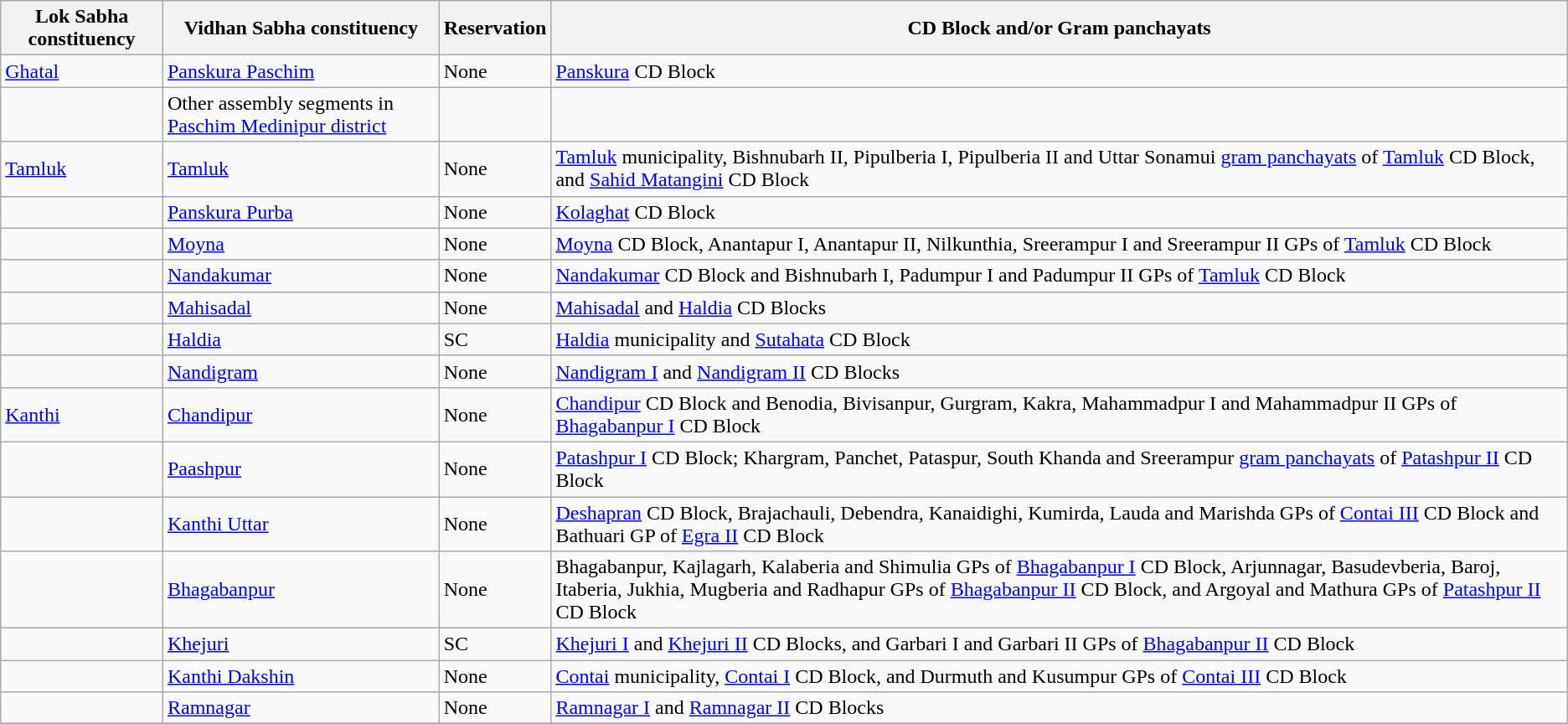<table class="wikitable sortable">
<tr>
<th>Lok Sabha constituency</th>
<th>Vidhan Sabha constituency</th>
<th>Reservation</th>
<th>CD Block and/or Gram panchayats</th>
</tr>
<tr>
<td><a href='#'>Ghatal</a></td>
<td><a href='#'>Panskura Paschim</a></td>
<td>None</td>
<td><a href='#'>Panskura</a> CD Block</td>
</tr>
<tr>
<td></td>
<td>Other assembly segments in <a href='#'>Paschim Medinipur district</a></td>
<td></td>
<td></td>
</tr>
<tr>
<td><a href='#'>Tamluk</a></td>
<td><a href='#'>Tamluk</a></td>
<td>None</td>
<td><a href='#'>Tamluk</a> municipality, Bishnubarh II, Pipulberia I, Pipulberia II and Uttar Sonamui <a href='#'>gram panchayats</a> of <a href='#'>Tamluk</a> CD Block, and <a href='#'>Sahid Matangini</a> CD Block</td>
</tr>
<tr>
<td></td>
<td><a href='#'>Panskura Purba</a></td>
<td>None</td>
<td><a href='#'>Kolaghat</a> CD Block</td>
</tr>
<tr>
<td></td>
<td><a href='#'>Moyna</a></td>
<td>None</td>
<td><a href='#'>Moyna</a> CD Block, Anantapur I, Anantapur II, Nilkunthia, Sreerampur I and Sreerampur II GPs of <a href='#'>Tamluk</a> CD Block</td>
</tr>
<tr>
<td></td>
<td><a href='#'>Nandakumar</a></td>
<td>None</td>
<td><a href='#'>Nandakumar</a> CD Block and Bishnubarh I, Padumpur I and Padumpur II GPs of <a href='#'>Tamluk</a> CD Block</td>
</tr>
<tr>
<td></td>
<td><a href='#'>Mahisadal</a></td>
<td>None</td>
<td><a href='#'>Mahisadal</a> and <a href='#'>Haldia</a> CD Blocks</td>
</tr>
<tr>
<td></td>
<td><a href='#'>Haldia</a></td>
<td>SC</td>
<td><a href='#'>Haldia</a> municipality and <a href='#'>Sutahata</a> CD Block</td>
</tr>
<tr>
<td></td>
<td><a href='#'>Nandigram</a></td>
<td>None</td>
<td><a href='#'>Nandigram I</a> and <a href='#'>Nandigram II</a> CD Blocks</td>
</tr>
<tr>
<td><a href='#'>Kanthi</a></td>
<td><a href='#'>Chandipur</a></td>
<td>None</td>
<td><a href='#'>Chandipur</a> CD Block and Benodia, Bivisanpur, Gurgram, Kakra, Mahammadpur I and Mahammadpur II GPs of <a href='#'>Bhagabanpur I</a> CD Block</td>
</tr>
<tr>
<td></td>
<td><a href='#'>Paashpur</a></td>
<td>None</td>
<td><a href='#'>Patashpur I</a> CD Block; Khargram, Panchet, Pataspur, South Khanda and Sreerampur <a href='#'>gram panchayats</a> of <a href='#'>Patashpur II</a> CD Block</td>
</tr>
<tr>
<td></td>
<td><a href='#'>Kanthi Uttar</a></td>
<td>None</td>
<td><a href='#'>Deshapran</a> CD Block, Brajachauli, Debendra, Kanaidighi, Kumirda, Lauda and Marishda GPs of <a href='#'>Contai III</a> CD Block and Bathuari GP of <a href='#'>Egra II</a> CD Block</td>
</tr>
<tr>
<td></td>
<td><a href='#'>Bhagabanpur</a></td>
<td>None</td>
<td>Bhagabanpur, Kajlagarh, Kalaberia and Shimulia GPs of <a href='#'>Bhagabanpur I</a> CD Block, Arjunnagar, Basudevberia, Baroj, Itaberia, Jukhia, Mugberia and Radhapur GPs of <a href='#'>Bhagabanpur II</a> CD Block, and Argoyal and Mathura GPs of <a href='#'>Patashpur II</a> CD Block</td>
</tr>
<tr>
<td></td>
<td><a href='#'>Khejuri</a></td>
<td>SC</td>
<td><a href='#'>Khejuri I</a> and <a href='#'>Khejuri II</a> CD Blocks, and Garbari I and Garbari II GPs of <a href='#'>Bhagabanpur II</a> CD Block</td>
</tr>
<tr>
<td></td>
<td><a href='#'>Kanthi Dakshin</a></td>
<td>None</td>
<td><a href='#'>Contai</a> municipality, <a href='#'>Contai I</a> CD Block, and Durmuth and Kusumpur GPs of <a href='#'>Contai III</a> CD Block</td>
</tr>
<tr>
<td></td>
<td><a href='#'>Ramnagar</a></td>
<td>None</td>
<td><a href='#'>Ramnagar I</a> and <a href='#'>Ramnagar II</a> CD Blocks</td>
</tr>
<tr>
</tr>
</table>
